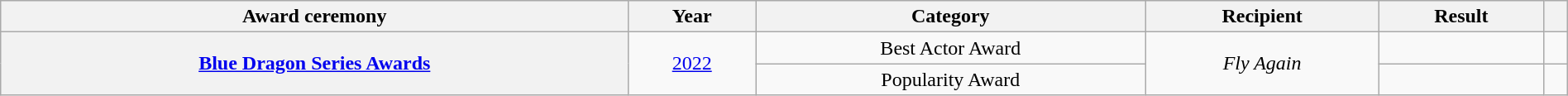<table class="wikitable sortable plainrowheaders" style="text-align:center; width:100%">
<tr>
<th scope="col">Award ceremony</th>
<th scope="col">Year</th>
<th scope="col">Category</th>
<th scope="col">Recipient</th>
<th scope="col">Result</th>
<th scope="col" class="unsortable"></th>
</tr>
<tr>
<th scope="row" rowspan="2"><a href='#'>Blue Dragon Series Awards</a></th>
<td rowspan="2"><a href='#'>2022</a></td>
<td>Best Actor Award</td>
<td rowspan="2"><em>Fly Again</em></td>
<td></td>
<td></td>
</tr>
<tr>
<td>Popularity Award</td>
<td></td>
<td></td>
</tr>
</table>
